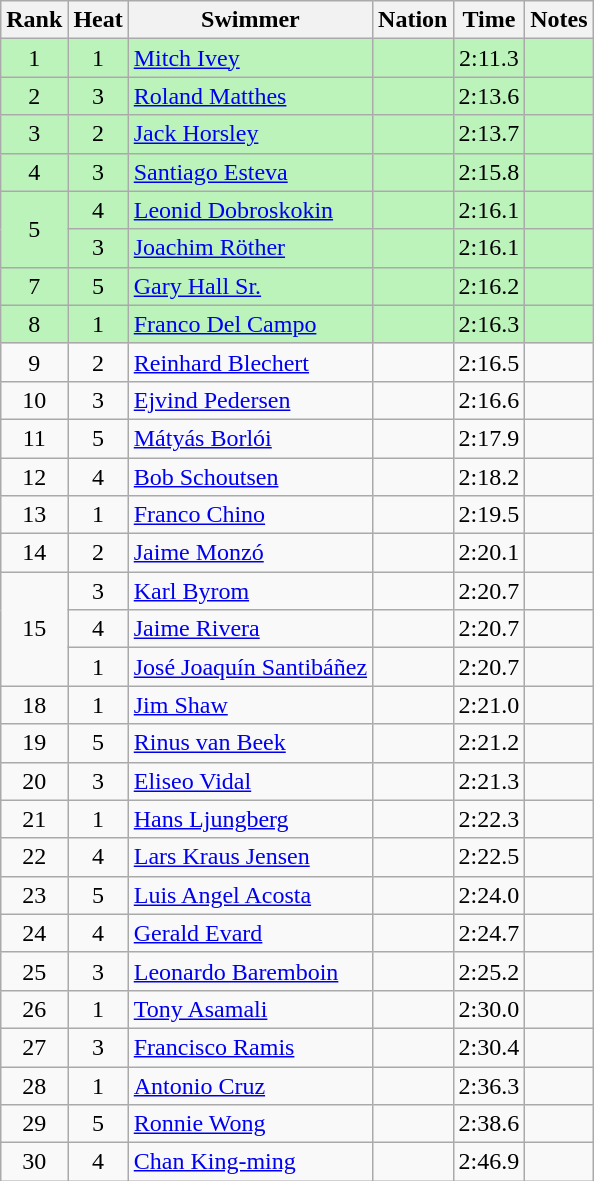<table class="wikitable sortable" style="text-align:center">
<tr>
<th>Rank</th>
<th>Heat</th>
<th>Swimmer</th>
<th>Nation</th>
<th>Time</th>
<th>Notes</th>
</tr>
<tr bgcolor=#bbf3bb>
<td>1</td>
<td>1</td>
<td align=left><a href='#'>Mitch Ivey</a></td>
<td align=left></td>
<td>2:11.3</td>
<td></td>
</tr>
<tr bgcolor=#bbf3bb>
<td>2</td>
<td>3</td>
<td align=left><a href='#'>Roland Matthes</a></td>
<td align=left></td>
<td>2:13.6</td>
<td></td>
</tr>
<tr bgcolor=#bbf3bb>
<td>3</td>
<td>2</td>
<td align=left><a href='#'>Jack Horsley</a></td>
<td align=left></td>
<td>2:13.7</td>
<td></td>
</tr>
<tr bgcolor=#bbf3bb>
<td>4</td>
<td>3</td>
<td align=left><a href='#'>Santiago Esteva</a></td>
<td align=left></td>
<td>2:15.8</td>
<td></td>
</tr>
<tr bgcolor=#bbf3bb>
<td rowspan=2>5</td>
<td>4</td>
<td align=left><a href='#'>Leonid Dobroskokin</a></td>
<td align=left></td>
<td>2:16.1</td>
<td></td>
</tr>
<tr bgcolor=#bbf3bb>
<td>3</td>
<td align=left><a href='#'>Joachim Röther</a></td>
<td align=left></td>
<td>2:16.1</td>
<td></td>
</tr>
<tr bgcolor=#bbf3bb>
<td>7</td>
<td>5</td>
<td align=left><a href='#'>Gary Hall Sr.</a></td>
<td align=left></td>
<td>2:16.2</td>
<td></td>
</tr>
<tr bgcolor=#bbf3bb>
<td>8</td>
<td>1</td>
<td align=left><a href='#'>Franco Del Campo</a></td>
<td align=left></td>
<td>2:16.3</td>
<td></td>
</tr>
<tr>
<td>9</td>
<td>2</td>
<td align=left><a href='#'>Reinhard Blechert</a></td>
<td align=left></td>
<td>2:16.5</td>
<td></td>
</tr>
<tr>
<td>10</td>
<td>3</td>
<td align=left><a href='#'>Ejvind Pedersen</a></td>
<td align=left></td>
<td>2:16.6</td>
<td></td>
</tr>
<tr>
<td>11</td>
<td>5</td>
<td align=left><a href='#'>Mátyás Borlói</a></td>
<td align=left></td>
<td>2:17.9</td>
<td></td>
</tr>
<tr>
<td>12</td>
<td>4</td>
<td align=left><a href='#'>Bob Schoutsen</a></td>
<td align=left></td>
<td>2:18.2</td>
<td></td>
</tr>
<tr>
<td>13</td>
<td>1</td>
<td align=left><a href='#'>Franco Chino</a></td>
<td align=left></td>
<td>2:19.5</td>
<td></td>
</tr>
<tr>
<td>14</td>
<td>2</td>
<td align=left><a href='#'>Jaime Monzó</a></td>
<td align=left></td>
<td>2:20.1</td>
<td></td>
</tr>
<tr>
<td rowspan=3>15</td>
<td>3</td>
<td align=left><a href='#'>Karl Byrom</a></td>
<td align=left></td>
<td>2:20.7</td>
<td></td>
</tr>
<tr>
<td>4</td>
<td align=left><a href='#'>Jaime Rivera</a></td>
<td align=left></td>
<td>2:20.7</td>
<td></td>
</tr>
<tr>
<td>1</td>
<td align=left><a href='#'>José Joaquín Santibáñez</a></td>
<td align=left></td>
<td>2:20.7</td>
<td></td>
</tr>
<tr>
<td>18</td>
<td>1</td>
<td align=left><a href='#'>Jim Shaw</a></td>
<td align=left></td>
<td>2:21.0</td>
<td></td>
</tr>
<tr>
<td>19</td>
<td>5</td>
<td align=left><a href='#'>Rinus van Beek</a></td>
<td align=left></td>
<td>2:21.2</td>
<td></td>
</tr>
<tr>
<td>20</td>
<td>3</td>
<td align=left><a href='#'>Eliseo Vidal</a></td>
<td align=left></td>
<td>2:21.3</td>
<td></td>
</tr>
<tr>
<td>21</td>
<td>1</td>
<td align=left><a href='#'>Hans Ljungberg</a></td>
<td align=left></td>
<td>2:22.3</td>
<td></td>
</tr>
<tr>
<td>22</td>
<td>4</td>
<td align=left><a href='#'>Lars Kraus Jensen</a></td>
<td align=left></td>
<td>2:22.5</td>
<td></td>
</tr>
<tr>
<td>23</td>
<td>5</td>
<td align=left><a href='#'>Luis Angel Acosta</a></td>
<td align=left></td>
<td>2:24.0</td>
<td></td>
</tr>
<tr>
<td>24</td>
<td>4</td>
<td align=left><a href='#'>Gerald Evard</a></td>
<td align=left></td>
<td>2:24.7</td>
<td></td>
</tr>
<tr>
<td>25</td>
<td>3</td>
<td align=left><a href='#'>Leonardo Baremboin</a></td>
<td align=left></td>
<td>2:25.2</td>
<td></td>
</tr>
<tr>
<td>26</td>
<td>1</td>
<td align=left><a href='#'>Tony Asamali</a></td>
<td align=left></td>
<td>2:30.0</td>
<td></td>
</tr>
<tr>
<td>27</td>
<td>3</td>
<td align=left><a href='#'>Francisco Ramis</a></td>
<td align=left></td>
<td>2:30.4</td>
<td></td>
</tr>
<tr>
<td>28</td>
<td>1</td>
<td align=left><a href='#'>Antonio Cruz</a></td>
<td align=left></td>
<td>2:36.3</td>
<td></td>
</tr>
<tr>
<td>29</td>
<td>5</td>
<td align=left><a href='#'>Ronnie Wong</a></td>
<td align=left></td>
<td>2:38.6</td>
<td></td>
</tr>
<tr>
<td>30</td>
<td>4</td>
<td align=left><a href='#'>Chan King-ming</a></td>
<td align=left></td>
<td>2:46.9</td>
<td></td>
</tr>
</table>
